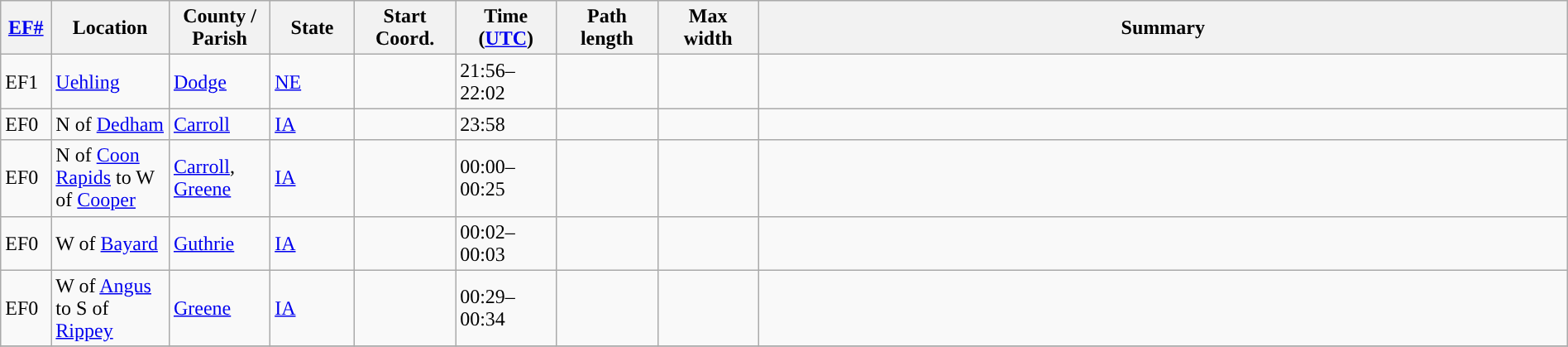<table class="wikitable sortable" style="width:100%;">
<tr>
<th scope="col"  style="width:3%; text-align:center;"><a href='#'>EF#</a></th>
<th scope="col"  style="width:7%; text-align:center;" class="unsortable">Location</th>
<th scope="col"  style="width:6%; text-align:center;" class="unsortable">County / Parish</th>
<th scope="col"  style="width:5%; text-align:center;">State</th>
<th scope="col"  style="width:6%; text-align:center;">Start Coord.</th>
<th scope="col"  style="width:6%; text-align:center;">Time (<a href='#'>UTC</a>)</th>
<th scope="col"  style="width:6%; text-align:center;">Path length</th>
<th scope="col"  style="width:6%; text-align:center;">Max width</th>
<th scope="col" class="unsortable" style="width:48%; text-align:center;">Summary</th>
</tr>
<tr>
<td>EF1</td>
<td><a href='#'>Uehling</a></td>
<td><a href='#'>Dodge</a></td>
<td><a href='#'>NE</a></td>
<td></td>
<td>21:56–22:02</td>
<td></td>
<td></td>
<td></td>
</tr>
<tr>
<td>EF0</td>
<td>N of <a href='#'>Dedham</a></td>
<td><a href='#'>Carroll</a></td>
<td><a href='#'>IA</a></td>
<td></td>
<td>23:58</td>
<td></td>
<td></td>
<td></td>
</tr>
<tr>
<td>EF0</td>
<td>N of <a href='#'>Coon Rapids</a> to W of <a href='#'>Cooper</a></td>
<td><a href='#'>Carroll</a>, <a href='#'>Greene</a></td>
<td><a href='#'>IA</a></td>
<td></td>
<td>00:00–00:25</td>
<td></td>
<td></td>
<td></td>
</tr>
<tr>
<td>EF0</td>
<td>W of <a href='#'>Bayard</a></td>
<td><a href='#'>Guthrie</a></td>
<td><a href='#'>IA</a></td>
<td></td>
<td>00:02–00:03</td>
<td></td>
<td></td>
<td></td>
</tr>
<tr>
<td>EF0</td>
<td>W of <a href='#'>Angus</a> to S of <a href='#'>Rippey</a></td>
<td><a href='#'>Greene</a></td>
<td><a href='#'>IA</a></td>
<td></td>
<td>00:29–00:34</td>
<td></td>
<td></td>
<td></td>
</tr>
<tr>
</tr>
</table>
